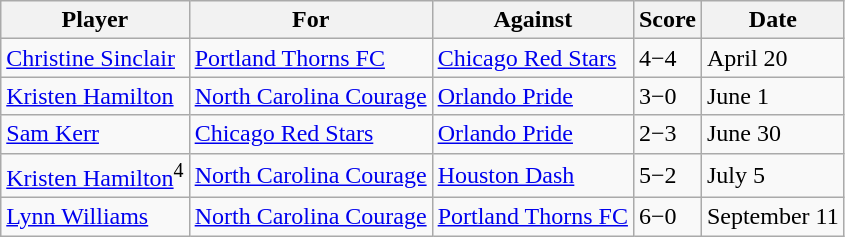<table class="wikitable">
<tr>
<th>Player</th>
<th>For</th>
<th>Against</th>
<th>Score</th>
<th>Date</th>
</tr>
<tr>
<td> <a href='#'>Christine Sinclair</a></td>
<td><a href='#'>Portland Thorns FC</a></td>
<td><a href='#'>Chicago Red Stars</a></td>
<td>4−4</td>
<td>April 20</td>
</tr>
<tr>
<td> <a href='#'>Kristen Hamilton</a></td>
<td><a href='#'>North Carolina Courage</a></td>
<td><a href='#'>Orlando Pride</a></td>
<td>3−0</td>
<td>June 1</td>
</tr>
<tr>
<td> <a href='#'>Sam Kerr</a></td>
<td><a href='#'>Chicago Red Stars</a></td>
<td><a href='#'>Orlando Pride</a></td>
<td>2−3</td>
<td>June 30</td>
</tr>
<tr>
<td> <a href='#'>Kristen Hamilton</a><sup>4</sup></td>
<td><a href='#'>North Carolina Courage</a></td>
<td><a href='#'>Houston Dash</a></td>
<td>5−2</td>
<td>July 5</td>
</tr>
<tr>
<td> <a href='#'>Lynn Williams</a></td>
<td><a href='#'>North Carolina Courage</a></td>
<td><a href='#'>Portland Thorns FC</a></td>
<td>6−0</td>
<td>September 11</td>
</tr>
</table>
